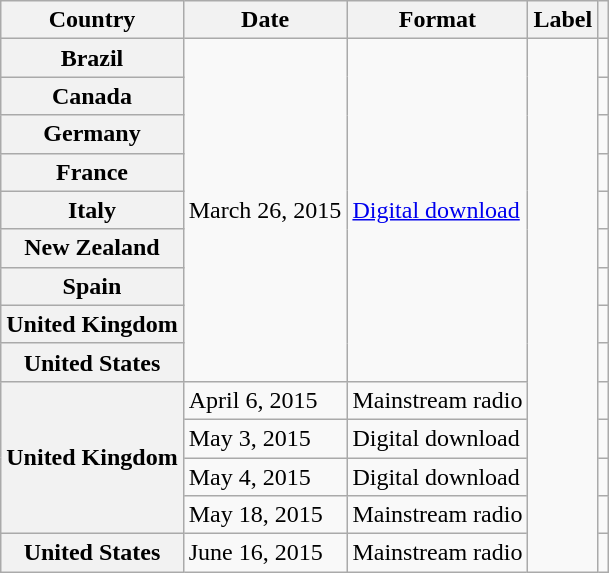<table class="wikitable plainrowheaders">
<tr>
<th scope="col">Country</th>
<th scope="col">Date</th>
<th scope="col">Format</th>
<th scope="col">Label</th>
<th scope="col"></th>
</tr>
<tr>
<th scope="row">Brazil</th>
<td rowspan="9">March 26, 2015</td>
<td rowspan="9"><a href='#'>Digital download</a></td>
<td rowspan="14"></td>
<td></td>
</tr>
<tr>
<th scope="row">Canada</th>
<td></td>
</tr>
<tr>
<th scope="row">Germany</th>
<td></td>
</tr>
<tr>
<th scope="row">France</th>
<td></td>
</tr>
<tr>
<th scope="row">Italy</th>
<td></td>
</tr>
<tr>
<th scope="row">New Zealand</th>
<td></td>
</tr>
<tr>
<th scope="row">Spain</th>
<td></td>
</tr>
<tr>
<th scope="row">United Kingdom</th>
<td></td>
</tr>
<tr>
<th scope="row">United States</th>
<td></td>
</tr>
<tr>
<th scope="row" rowspan="4">United Kingdom</th>
<td>April 6, 2015</td>
<td>Mainstream radio</td>
<td></td>
</tr>
<tr>
<td>May 3, 2015</td>
<td>Digital download<br></td>
<td><br></td>
</tr>
<tr>
<td>May 4, 2015</td>
<td>Digital download<br></td>
<td></td>
</tr>
<tr>
<td>May 18, 2015</td>
<td>Mainstream radio </td>
<td></td>
</tr>
<tr>
<th scope="row">United States</th>
<td>June 16, 2015</td>
<td>Mainstream radio</td>
<td></td>
</tr>
</table>
